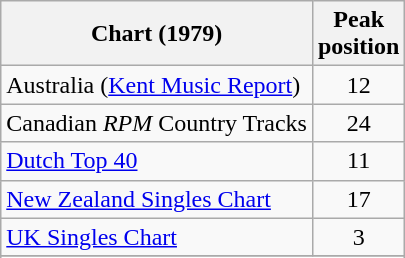<table class="wikitable sortable">
<tr>
<th>Chart (1979)</th>
<th>Peak<br>position</th>
</tr>
<tr>
<td>Australia (<a href='#'>Kent Music Report</a>)</td>
<td align="center">12</td>
</tr>
<tr>
<td>Canadian <em>RPM</em> Country Tracks</td>
<td align="center">24</td>
</tr>
<tr>
<td><a href='#'>Dutch Top 40</a></td>
<td align="center">11</td>
</tr>
<tr>
<td><a href='#'>New Zealand Singles Chart</a></td>
<td align="center">17</td>
</tr>
<tr>
<td><a href='#'>UK Singles Chart</a></td>
<td align="center">3</td>
</tr>
<tr>
</tr>
<tr>
</tr>
</table>
